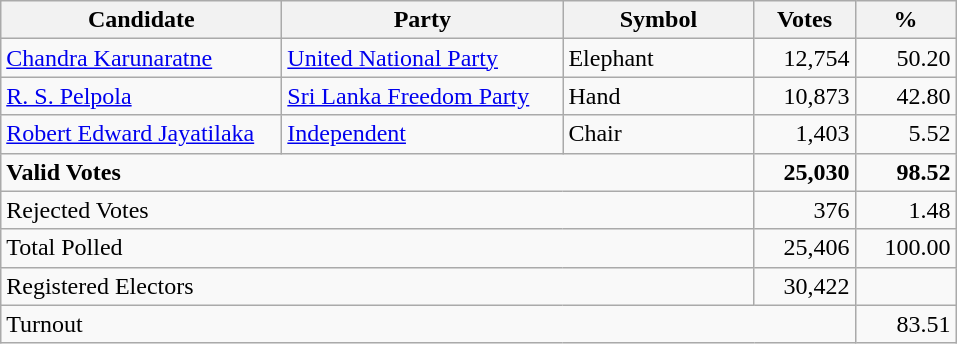<table class="wikitable" border="1" style="text-align:right;">
<tr>
<th align=left width="180">Candidate</th>
<th align=left width="180">Party</th>
<th align=left width="120">Symbol</th>
<th align=left width="60">Votes</th>
<th align=left width="60">%</th>
</tr>
<tr>
<td align=left><a href='#'>Chandra Karunaratne</a></td>
<td align=left><a href='#'>United National Party</a></td>
<td align=left>Elephant</td>
<td>12,754</td>
<td>50.20</td>
</tr>
<tr>
<td align=left><a href='#'>R. S. Pelpola</a></td>
<td align=left><a href='#'>Sri Lanka Freedom Party</a></td>
<td align=left>Hand</td>
<td>10,873</td>
<td>42.80</td>
</tr>
<tr>
<td align=left><a href='#'>Robert Edward Jayatilaka</a></td>
<td align=left><a href='#'>Independent</a></td>
<td align=left>Chair</td>
<td>1,403</td>
<td>5.52</td>
</tr>
<tr>
<td align=left colspan=3><strong>Valid Votes</strong></td>
<td><strong>25,030</strong></td>
<td><strong>98.52</strong></td>
</tr>
<tr>
<td align=left colspan=3>Rejected Votes</td>
<td>376</td>
<td>1.48</td>
</tr>
<tr>
<td align=left colspan=3>Total Polled</td>
<td>25,406</td>
<td>100.00</td>
</tr>
<tr>
<td align=left colspan=3>Registered Electors</td>
<td>30,422</td>
<td></td>
</tr>
<tr>
<td align=left colspan=4>Turnout</td>
<td>83.51</td>
</tr>
</table>
